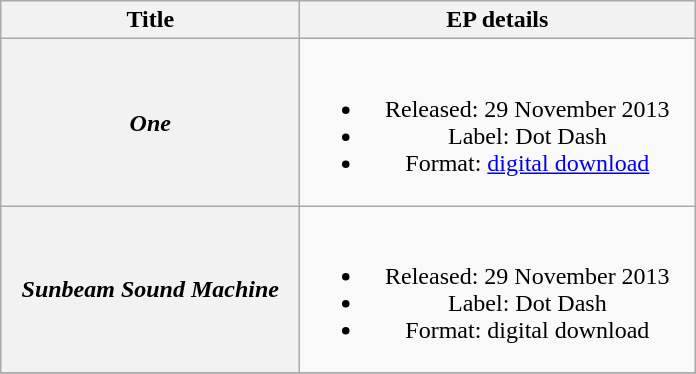<table class="wikitable plainrowheaders" style="text-align:center;">
<tr>
<th scope="col" rowspan="1" style="width:12em;">Title</th>
<th scope="col" rowspan="1" style="width:16em;">EP details</th>
</tr>
<tr>
<th scope="row"><em>One</em></th>
<td><br><ul><li>Released: 29 November 2013</li><li>Label: Dot Dash</li><li>Format: <a href='#'>digital download</a></li></ul></td>
</tr>
<tr>
<th scope="row"><em>Sunbeam Sound Machine</em></th>
<td><br><ul><li>Released: 29 November 2013</li><li>Label: Dot Dash</li><li>Format: digital download</li></ul></td>
</tr>
<tr>
</tr>
</table>
